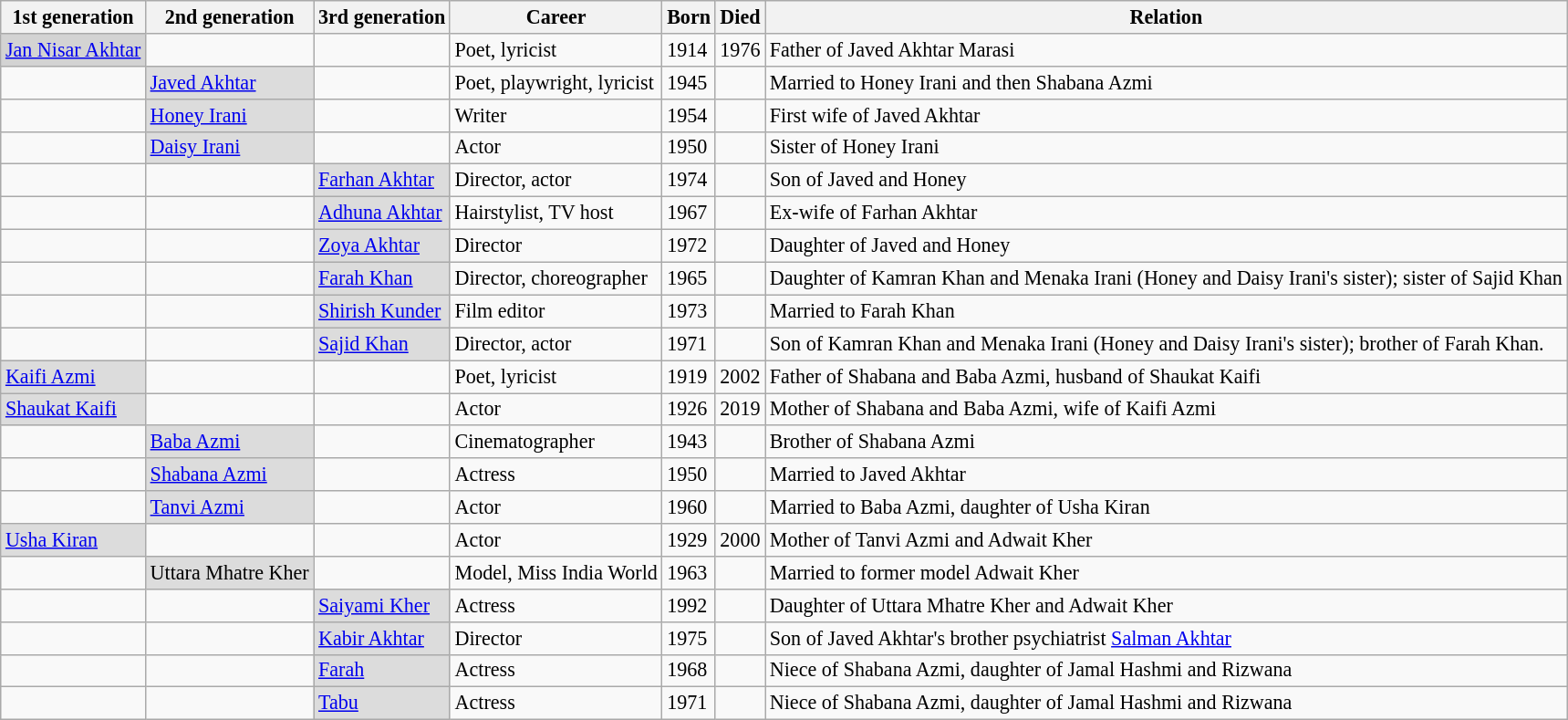<table class="wikitable sortable"  style="font-size:92%">
<tr>
<th>1st generation</th>
<th>2nd generation</th>
<th>3rd generation</th>
<th>Career</th>
<th>Born</th>
<th>Died</th>
<th>Relation</th>
</tr>
<tr>
<td style="background: #D3D3D3;"><a href='#'>Jan Nisar Akhtar</a></td>
<td></td>
<td></td>
<td>Poet, lyricist</td>
<td>1914</td>
<td>1976</td>
<td>Father of Javed Akhtar Marasi</td>
</tr>
<tr>
<td></td>
<td style="background: #DCDCDC;"><a href='#'>Javed Akhtar</a></td>
<td></td>
<td>Poet, playwright, lyricist</td>
<td>1945</td>
<td></td>
<td>Married to Honey Irani and then Shabana Azmi</td>
</tr>
<tr>
<td></td>
<td style="background: #DCDCDC;"><a href='#'>Honey Irani</a></td>
<td></td>
<td>Writer</td>
<td>1954</td>
<td></td>
<td>First wife of Javed Akhtar</td>
</tr>
<tr>
<td></td>
<td style="background: #DCDCDC;"><a href='#'>Daisy Irani</a></td>
<td></td>
<td>Actor</td>
<td>1950</td>
<td></td>
<td>Sister of Honey Irani</td>
</tr>
<tr>
<td></td>
<td></td>
<td style="background: #DCDCDC;"><a href='#'>Farhan Akhtar</a></td>
<td>Director, actor</td>
<td>1974</td>
<td></td>
<td>Son of Javed and Honey</td>
</tr>
<tr>
<td></td>
<td></td>
<td style="background: #DCDCDC;"><a href='#'>Adhuna Akhtar</a></td>
<td>Hairstylist, TV host</td>
<td>1967</td>
<td></td>
<td>Ex-wife of Farhan Akhtar</td>
</tr>
<tr>
<td></td>
<td></td>
<td style="background: #DCDCDC;"><a href='#'>Zoya Akhtar</a></td>
<td>Director</td>
<td>1972</td>
<td></td>
<td>Daughter of Javed and Honey</td>
</tr>
<tr>
<td></td>
<td></td>
<td style="background: #DCDCDC;"><a href='#'>Farah Khan</a></td>
<td>Director, choreographer</td>
<td>1965</td>
<td></td>
<td>Daughter of Kamran Khan and Menaka Irani (Honey and Daisy Irani's sister); sister of Sajid Khan</td>
</tr>
<tr>
<td></td>
<td></td>
<td style="background: #DCDCDC;"><a href='#'>Shirish Kunder</a></td>
<td>Film editor</td>
<td>1973</td>
<td></td>
<td>Married to Farah Khan</td>
</tr>
<tr>
<td></td>
<td></td>
<td style="background: #DCDCDC;"><a href='#'>Sajid Khan</a></td>
<td>Director, actor</td>
<td>1971</td>
<td></td>
<td>Son of Kamran Khan and Menaka Irani (Honey and Daisy Irani's sister); brother of Farah Khan.</td>
</tr>
<tr>
<td style="background: #DCDCDC;"><a href='#'>Kaifi Azmi</a></td>
<td></td>
<td></td>
<td>Poet, lyricist</td>
<td>1919</td>
<td>2002</td>
<td>Father of Shabana and Baba Azmi, husband of Shaukat Kaifi</td>
</tr>
<tr>
<td style="background: #DCDCDC;"><a href='#'>Shaukat Kaifi</a></td>
<td></td>
<td></td>
<td>Actor</td>
<td>1926</td>
<td>2019</td>
<td>Mother of Shabana and Baba Azmi, wife of Kaifi Azmi</td>
</tr>
<tr>
<td></td>
<td style="background: #DCDCDC;"><a href='#'>Baba Azmi</a></td>
<td></td>
<td>Cinematographer</td>
<td>1943</td>
<td></td>
<td>Brother of Shabana Azmi</td>
</tr>
<tr>
<td></td>
<td style="background: #DCDCDC;"><a href='#'>Shabana Azmi</a></td>
<td></td>
<td>Actress</td>
<td>1950</td>
<td></td>
<td>Married to Javed Akhtar</td>
</tr>
<tr>
<td></td>
<td style="background: #DCDCDC;"><a href='#'>Tanvi Azmi</a></td>
<td></td>
<td>Actor</td>
<td>1960</td>
<td></td>
<td>Married to Baba Azmi, daughter of Usha Kiran</td>
</tr>
<tr>
<td style="background: #DCDCDC;"><a href='#'>Usha Kiran</a></td>
<td></td>
<td></td>
<td>Actor</td>
<td>1929</td>
<td>2000</td>
<td>Mother of Tanvi Azmi and Adwait Kher</td>
</tr>
<tr>
<td></td>
<td style="background: #DCDCDC;">Uttara Mhatre Kher</td>
<td></td>
<td>Model, Miss India World</td>
<td>1963</td>
<td></td>
<td>Married to former model Adwait Kher</td>
</tr>
<tr>
<td></td>
<td></td>
<td style="background: #DCDCDC;"><a href='#'>Saiyami Kher</a></td>
<td>Actress</td>
<td>1992</td>
<td></td>
<td>Daughter of Uttara Mhatre Kher and Adwait Kher</td>
</tr>
<tr>
<td></td>
<td></td>
<td style="background: #DCDCDC;"><a href='#'>Kabir Akhtar</a></td>
<td>Director</td>
<td>1975</td>
<td></td>
<td>Son of Javed Akhtar's brother psychiatrist <a href='#'>Salman Akhtar</a></td>
</tr>
<tr>
<td></td>
<td></td>
<td style="background: #DCDCDC;"><a href='#'>Farah</a></td>
<td>Actress</td>
<td>1968</td>
<td></td>
<td>Niece of Shabana Azmi, daughter of Jamal Hashmi and Rizwana</td>
</tr>
<tr>
<td></td>
<td></td>
<td style="background: #DCDCDC;"><a href='#'>Tabu</a></td>
<td>Actress</td>
<td>1971</td>
<td></td>
<td>Niece of Shabana Azmi, daughter of Jamal Hashmi and Rizwana</td>
</tr>
</table>
